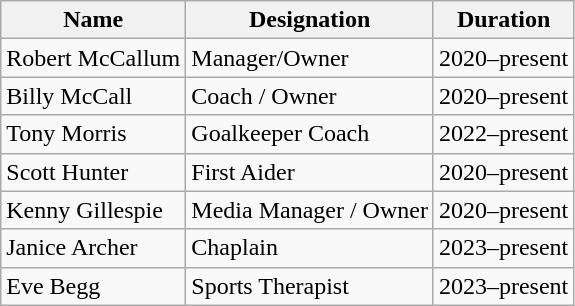<table class="wikitable">
<tr>
<th>Name</th>
<th>Designation</th>
<th>Duration</th>
</tr>
<tr>
<td>Robert McCallum</td>
<td>Manager/Owner</td>
<td>2020–present</td>
</tr>
<tr>
<td>Billy McCall</td>
<td>Coach / Owner</td>
<td>2020–present</td>
</tr>
<tr>
<td>Tony Morris</td>
<td>Goalkeeper Coach</td>
<td>2022–present</td>
</tr>
<tr>
<td>Scott Hunter</td>
<td>First Aider</td>
<td>2020–present</td>
</tr>
<tr>
<td>Kenny Gillespie</td>
<td>Media Manager / Owner</td>
<td>2020–present</td>
</tr>
<tr>
<td>Janice Archer</td>
<td>Chaplain</td>
<td>2023–present</td>
</tr>
<tr>
<td>Eve Begg</td>
<td>Sports Therapist</td>
<td>2023–present</td>
</tr>
</table>
